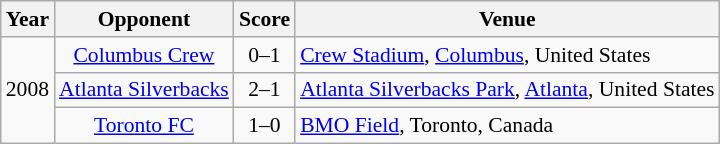<table class="wikitable" style="font-size: 90%; text-align:left">
<tr>
<th>Year</th>
<th>Opponent</th>
<th>Score</th>
<th>Venue</th>
</tr>
<tr>
<td rowspan=3>2008</td>
<td align=center> <a href='#'>Columbus Crew</a></td>
<td align=center>0–1</td>
<td><a href='#'>Crew Stadium</a>, <a href='#'>Columbus</a>, United States</td>
</tr>
<tr>
<td align=center> <a href='#'>Atlanta Silverbacks</a></td>
<td align=center>2–1</td>
<td><a href='#'>Atlanta Silverbacks Park</a>, <a href='#'>Atlanta</a>, United States</td>
</tr>
<tr>
<td align=center> <a href='#'>Toronto FC</a></td>
<td align=center>1–0</td>
<td><a href='#'>BMO Field</a>, Toronto, Canada</td>
</tr>
</table>
